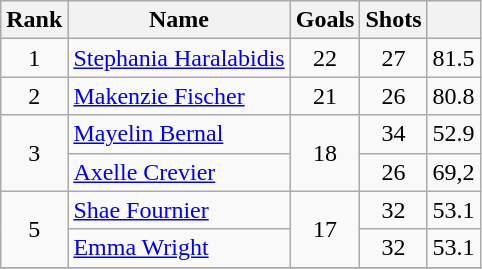<table class="wikitable sortable" style="text-align: center;">
<tr>
<th>Rank</th>
<th>Name</th>
<th>Goals</th>
<th>Shots</th>
<th></th>
</tr>
<tr>
<td>1</td>
<td align="left"> <a href='#'>Stephania Haralabidis</a></td>
<td>22</td>
<td>27</td>
<td>81.5</td>
</tr>
<tr>
<td>2</td>
<td align="left"> <a href='#'>Makenzie Fischer</a></td>
<td>21</td>
<td>26</td>
<td>80.8</td>
</tr>
<tr>
<td rowspan=2>3</td>
<td align="left"> <a href='#'>Mayelin Bernal</a></td>
<td rowspan=2>18</td>
<td>34</td>
<td>52.9</td>
</tr>
<tr>
<td align="left"> <a href='#'>Axelle Crevier</a></td>
<td>26</td>
<td>69,2</td>
</tr>
<tr>
<td rowspan=2>5</td>
<td align="left"> <a href='#'>Shae Fournier</a></td>
<td rowspan=2>17</td>
<td>32</td>
<td>53.1</td>
</tr>
<tr>
<td align="left"> <a href='#'>Emma Wright</a></td>
<td>32</td>
<td>53.1</td>
</tr>
<tr>
</tr>
</table>
